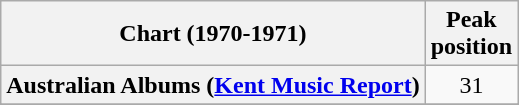<table class="wikitable plainrowheaders sortable">
<tr>
<th>Chart (1970-1971)</th>
<th>Peak<br>position</th>
</tr>
<tr>
<th scope="row">Australian Albums (<a href='#'>Kent Music Report</a>)</th>
<td align="center">31</td>
</tr>
<tr>
</tr>
<tr>
</tr>
<tr>
</tr>
</table>
